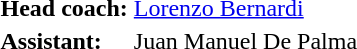<table>
<tr>
<td><strong>Head coach:</strong></td>
<td> <a href='#'>Lorenzo Bernardi</a></td>
</tr>
<tr>
<td><strong>Assistant:</strong></td>
<td> Juan Manuel De Palma</td>
</tr>
<tr>
</tr>
</table>
